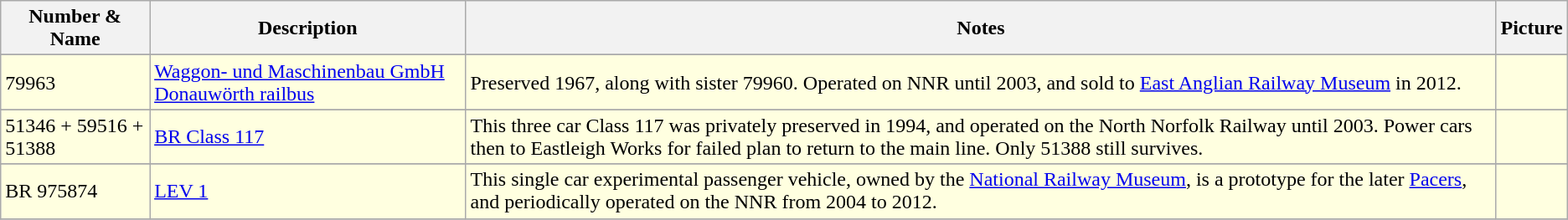<table class="wikitable">
<tr>
<th>Number & Name</th>
<th>Description</th>
<th>Notes</th>
<th>Picture</th>
</tr>
<tr>
</tr>
<tr bgcolor=#FFFFEO>
<td>79963</td>
<td><a href='#'>Waggon- und Maschinenbau GmbH Donauwörth railbus</a></td>
<td>Preserved 1967, along with sister 79960. Operated on NNR until 2003, and sold to <a href='#'>East Anglian Railway Museum</a> in 2012.</td>
<td></td>
</tr>
<tr>
</tr>
<tr bgcolor=#FFFFEO>
<td>51346 + 59516 + 51388</td>
<td><a href='#'>BR Class 117</a></td>
<td>This three car Class 117 was privately preserved in 1994, and operated on the North Norfolk Railway until 2003. Power cars then to Eastleigh Works for failed plan to return to the main line. Only 51388 still survives.</td>
<td></td>
</tr>
<tr>
</tr>
<tr bgcolor=#FFFFEO>
<td>BR 975874</td>
<td><a href='#'>LEV 1</a></td>
<td>This single car experimental passenger vehicle, owned by the <a href='#'>National Railway Museum</a>, is a prototype for the later <a href='#'>Pacers</a>, and periodically operated on the NNR from 2004 to 2012.</td>
<td></td>
</tr>
<tr>
</tr>
</table>
